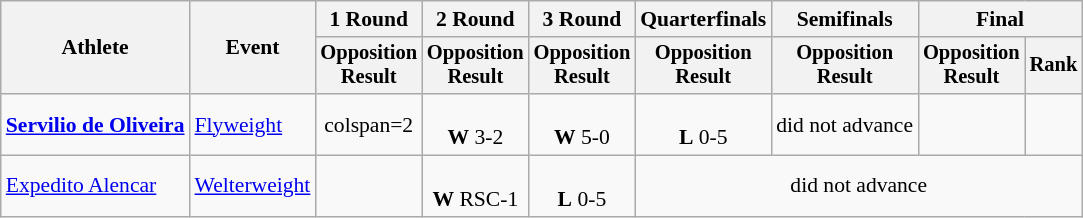<table class="wikitable" style="font-size:90%">
<tr>
<th rowspan="2">Athlete</th>
<th rowspan="2">Event</th>
<th>1 Round</th>
<th>2 Round</th>
<th>3 Round</th>
<th>Quarterfinals</th>
<th>Semifinals</th>
<th colspan="2">Final</th>
</tr>
<tr style="font-size:95%">
<th>Opposition<br>Result</th>
<th>Opposition<br>Result</th>
<th>Opposition<br>Result</th>
<th>Opposition<br>Result</th>
<th>Opposition<br>Result</th>
<th>Opposition<br>Result</th>
<th>Rank</th>
</tr>
<tr align=center>
<td align=left><strong><a href='#'>Servilio de Oliveira</a></strong></td>
<td align=left><a href='#'>Flyweight</a></td>
<td>colspan=2 </td>
<td><br><strong>W</strong> 3-2</td>
<td><br><strong>W</strong> 5-0</td>
<td><br><strong>L</strong> 0-5</td>
<td colspan=1>did not advance</td>
<td></td>
</tr>
<tr align=center>
<td align=left><a href='#'>Expedito Alencar</a></td>
<td align=left><a href='#'>Welterweight</a></td>
<td></td>
<td><br><strong>W</strong> RSC-1</td>
<td><br><strong>L</strong> 0-5</td>
<td colspan=4>did not advance</td>
</tr>
</table>
